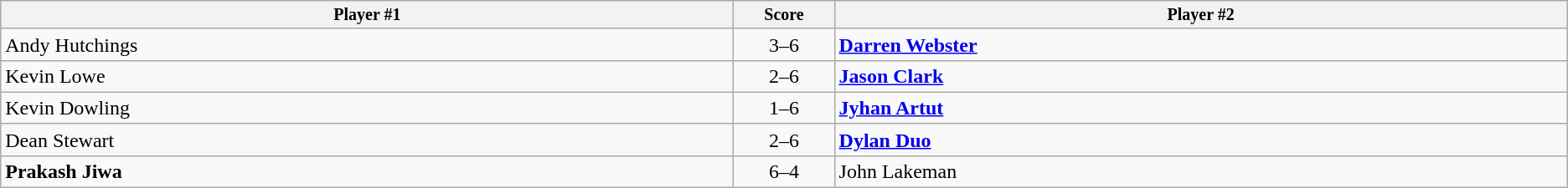<table class="wikitable">
<tr style="font-size:10pt;font-weight:bold">
<th width=22%>Player #1</th>
<th width=3%>Score</th>
<th width=22%>Player #2</th>
</tr>
<tr>
<td> Andy Hutchings</td>
<td align=center>3–6</td>
<td> <strong><a href='#'>Darren Webster</a></strong></td>
</tr>
<tr>
<td> Kevin Lowe</td>
<td align=center>2–6</td>
<td> <strong><a href='#'>Jason Clark</a></strong></td>
</tr>
<tr>
<td> Kevin Dowling</td>
<td align=center>1–6</td>
<td> <strong><a href='#'>Jyhan Artut</a></strong></td>
</tr>
<tr>
<td> Dean Stewart</td>
<td align=center>2–6</td>
<td> <strong><a href='#'>Dylan Duo</a></strong></td>
</tr>
<tr>
<td> <strong>Prakash Jiwa</strong></td>
<td align=center>6–4</td>
<td> John Lakeman</td>
</tr>
</table>
